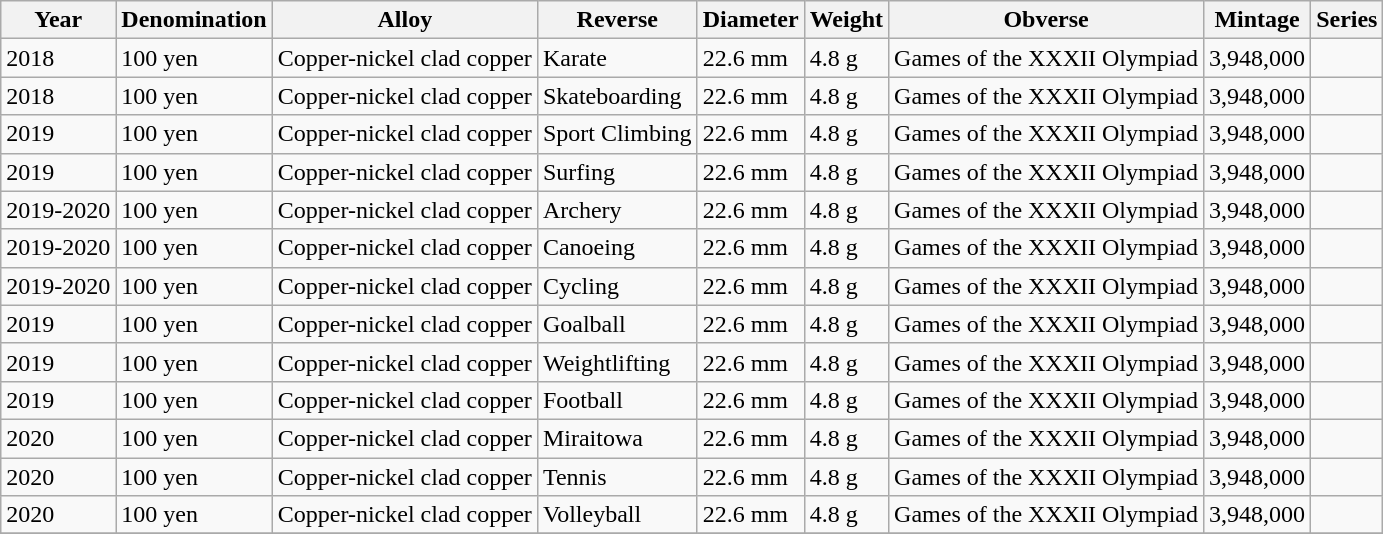<table class="wikitable">
<tr>
<th>Year</th>
<th>Denomination</th>
<th>Alloy</th>
<th>Reverse</th>
<th>Diameter</th>
<th>Weight</th>
<th>Obverse</th>
<th>Mintage</th>
<th>Series</th>
</tr>
<tr>
<td>2018</td>
<td>100 yen</td>
<td>Copper-nickel clad copper</td>
<td>Karate</td>
<td>22.6 mm</td>
<td>4.8 g</td>
<td>Games of the XXXII Olympiad</td>
<td>3,948,000</td>
<td></td>
</tr>
<tr>
<td>2018</td>
<td>100 yen</td>
<td>Copper-nickel clad copper</td>
<td>Skateboarding</td>
<td>22.6 mm</td>
<td>4.8 g</td>
<td>Games of the XXXII Olympiad</td>
<td>3,948,000</td>
<td></td>
</tr>
<tr>
<td>2019</td>
<td>100 yen</td>
<td>Copper-nickel clad copper</td>
<td>Sport Climbing</td>
<td>22.6 mm</td>
<td>4.8 g</td>
<td>Games of the XXXII Olympiad</td>
<td>3,948,000</td>
<td></td>
</tr>
<tr>
<td>2019</td>
<td>100 yen</td>
<td>Copper-nickel clad copper</td>
<td>Surfing</td>
<td>22.6 mm</td>
<td>4.8 g</td>
<td>Games of the XXXII Olympiad</td>
<td>3,948,000</td>
<td></td>
</tr>
<tr>
<td>2019-2020</td>
<td>100 yen</td>
<td>Copper-nickel clad copper</td>
<td>Archery</td>
<td>22.6 mm</td>
<td>4.8 g</td>
<td>Games of the XXXII Olympiad</td>
<td>3,948,000</td>
<td></td>
</tr>
<tr>
<td>2019-2020</td>
<td>100 yen</td>
<td>Copper-nickel clad copper</td>
<td>Canoeing</td>
<td>22.6 mm</td>
<td>4.8 g</td>
<td>Games of the XXXII Olympiad</td>
<td>3,948,000</td>
<td></td>
</tr>
<tr>
<td>2019-2020</td>
<td>100 yen</td>
<td>Copper-nickel clad copper</td>
<td>Cycling</td>
<td>22.6 mm</td>
<td>4.8 g</td>
<td>Games of the XXXII Olympiad</td>
<td>3,948,000</td>
<td></td>
</tr>
<tr>
<td>2019</td>
<td>100 yen</td>
<td>Copper-nickel clad copper</td>
<td>Goalball</td>
<td>22.6 mm</td>
<td>4.8 g</td>
<td>Games of the XXXII Olympiad</td>
<td>3,948,000</td>
<td></td>
</tr>
<tr>
<td>2019</td>
<td>100 yen</td>
<td>Copper-nickel clad copper</td>
<td>Weightlifting</td>
<td>22.6 mm</td>
<td>4.8 g</td>
<td>Games of the XXXII Olympiad</td>
<td>3,948,000</td>
<td></td>
</tr>
<tr>
<td>2019</td>
<td>100 yen</td>
<td>Copper-nickel clad copper</td>
<td>Football</td>
<td>22.6 mm</td>
<td>4.8 g</td>
<td>Games of the XXXII Olympiad</td>
<td>3,948,000</td>
<td></td>
</tr>
<tr>
<td>2020</td>
<td>100 yen</td>
<td>Copper-nickel clad copper</td>
<td>Miraitowa</td>
<td>22.6 mm</td>
<td>4.8 g</td>
<td>Games of the XXXII Olympiad</td>
<td>3,948,000</td>
<td></td>
</tr>
<tr>
<td>2020</td>
<td>100 yen</td>
<td>Copper-nickel clad copper</td>
<td>Tennis</td>
<td>22.6 mm</td>
<td>4.8 g</td>
<td>Games of the XXXII Olympiad</td>
<td>3,948,000</td>
<td></td>
</tr>
<tr>
<td>2020</td>
<td>100 yen</td>
<td>Copper-nickel clad copper</td>
<td>Volleyball</td>
<td>22.6 mm</td>
<td>4.8 g</td>
<td>Games of the XXXII Olympiad</td>
<td>3,948,000</td>
<td></td>
</tr>
<tr>
</tr>
</table>
